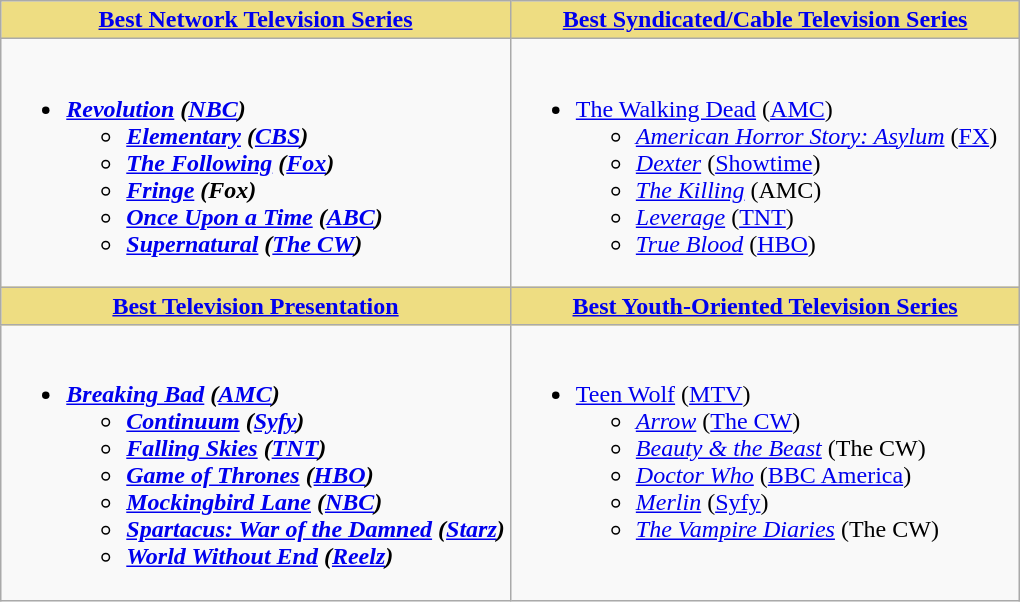<table class=wikitable>
<tr>
<th style="background:#EEDD82; width:50%"><a href='#'>Best Network Television Series</a></th>
<th style="background:#EEDD82; width:50%"><a href='#'>Best Syndicated/Cable Television Series</a></th>
</tr>
<tr>
<td valign="top"><br><ul><li><strong><em><a href='#'>Revolution</a><em> (<a href='#'>NBC</a>)<strong><ul><li></em><a href='#'>Elementary</a><em> (<a href='#'>CBS</a>)</li><li></em><a href='#'>The Following</a><em> (<a href='#'>Fox</a>)</li><li></em><a href='#'>Fringe</a><em> (Fox)</li><li></em><a href='#'>Once Upon a Time</a><em> (<a href='#'>ABC</a>)</li><li></em><a href='#'>Supernatural</a><em> (<a href='#'>The CW</a>)</li></ul></li></ul></td>
<td valign="top"><br><ul><li></em></strong><a href='#'>The Walking Dead</a></em> (<a href='#'>AMC</a>)</strong><ul><li><em><a href='#'>American Horror Story: Asylum</a></em> (<a href='#'>FX</a>)</li><li><em><a href='#'>Dexter</a></em> (<a href='#'>Showtime</a>)</li><li><em><a href='#'>The Killing</a></em> (AMC)</li><li><em><a href='#'>Leverage</a></em> (<a href='#'>TNT</a>)</li><li><em><a href='#'>True Blood</a></em> (<a href='#'>HBO</a>)</li></ul></li></ul></td>
</tr>
<tr>
<th style="background:#EEDD82; width:50%"><a href='#'>Best Television Presentation</a></th>
<th style="background:#EEDD82; width:50%"><a href='#'>Best Youth-Oriented Television Series</a></th>
</tr>
<tr>
<td valign="top"><br><ul><li><strong><em><a href='#'>Breaking Bad</a><em> (<a href='#'>AMC</a>)<strong><ul><li></em><a href='#'>Continuum</a><em> (<a href='#'>Syfy</a>)</li><li></em><a href='#'>Falling Skies</a><em> (<a href='#'>TNT</a>)</li><li></em><a href='#'>Game of Thrones</a><em> (<a href='#'>HBO</a>)</li><li></em><a href='#'>Mockingbird Lane</a><em> (<a href='#'>NBC</a>)</li><li></em><a href='#'>Spartacus: War of the Damned</a><em> (<a href='#'>Starz</a>)</li><li></em><a href='#'>World Without End</a><em> (<a href='#'>Reelz</a>)</li></ul></li></ul></td>
<td valign="top"><br><ul><li></em></strong><a href='#'>Teen Wolf</a></em> (<a href='#'>MTV</a>)</strong><ul><li><em><a href='#'>Arrow</a></em> (<a href='#'>The CW</a>)</li><li><em><a href='#'>Beauty & the Beast</a></em> (The CW)</li><li><em><a href='#'>Doctor Who</a></em> (<a href='#'>BBC America</a>)</li><li><em><a href='#'>Merlin</a></em> (<a href='#'>Syfy</a>)</li><li><em><a href='#'>The Vampire Diaries</a></em> (The CW)</li></ul></li></ul></td>
</tr>
</table>
